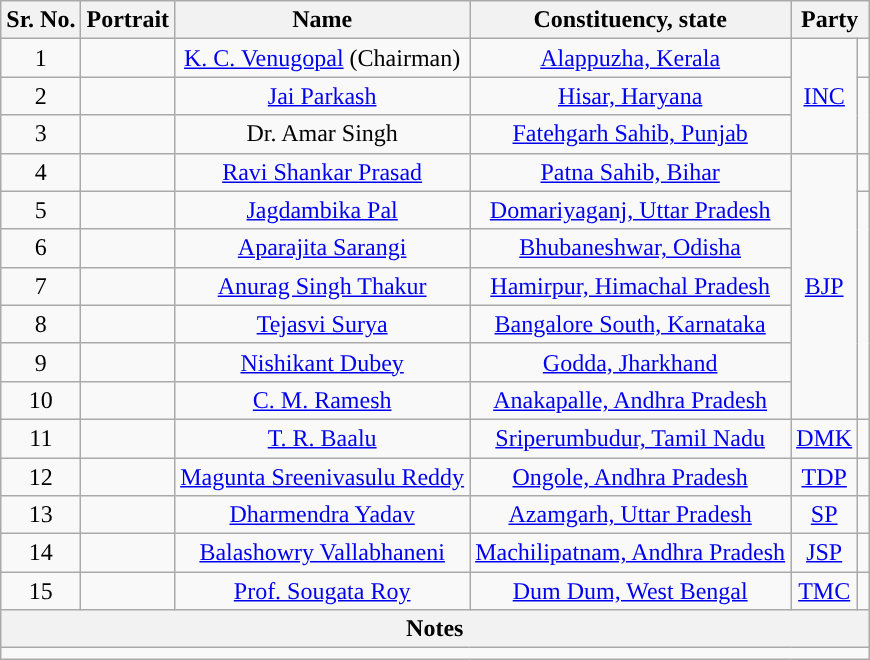<table class="wikitable">
<tr>
<th>Sr. No.</th>
<th>Portrait</th>
<th>Name</th>
<th>Constituency, state</th>
<th colspan="2">Party</th>
</tr>
<tr align=center>
<td>1</td>
<td></td>
<td><a href='#'>K. C. Venugopal</a> (Chairman)</td>
<td><a href='#'>Alappuzha, Kerala</a></td>
<td rowspan="3"><a href='#'>INC</a></td>
<td></td>
</tr>
<tr align=center>
<td>2</td>
<td></td>
<td><a href='#'>Jai Parkash</a></td>
<td><a href='#'>Hisar, Haryana</a></td>
</tr>
<tr align=center>
<td>3</td>
<td></td>
<td>Dr. Amar Singh</td>
<td><a href='#'>Fatehgarh Sahib, Punjab</a></td>
</tr>
<tr align=center>
<td>4</td>
<td></td>
<td><a href='#'>Ravi Shankar Prasad</a></td>
<td><a href='#'>Patna Sahib, Bihar</a></td>
<td rowspan="7"><a href='#'>BJP</a></td>
<td></td>
</tr>
<tr align=center>
<td>5</td>
<td></td>
<td><a href='#'>Jagdambika Pal</a></td>
<td><a href='#'>Domariyaganj, Uttar Pradesh</a></td>
</tr>
<tr align=center>
<td>6</td>
<td></td>
<td><a href='#'>Aparajita Sarangi</a></td>
<td><a href='#'>Bhubaneshwar, Odisha</a></td>
</tr>
<tr align=center>
<td>7</td>
<td></td>
<td><a href='#'>Anurag Singh Thakur</a></td>
<td><a href='#'>Hamirpur, Himachal Pradesh</a></td>
</tr>
<tr align=center>
<td>8</td>
<td></td>
<td><a href='#'>Tejasvi Surya</a></td>
<td><a href='#'>Bangalore South, Karnataka</a></td>
</tr>
<tr align=center>
<td>9</td>
<td></td>
<td><a href='#'>Nishikant Dubey</a></td>
<td><a href='#'>Godda, Jharkhand</a></td>
</tr>
<tr align=center>
<td>10</td>
<td></td>
<td><a href='#'>C. M. Ramesh</a></td>
<td><a href='#'>Anakapalle, Andhra Pradesh</a></td>
</tr>
<tr align=center>
<td>11</td>
<td></td>
<td><a href='#'>T. R. Baalu</a></td>
<td><a href='#'>Sriperumbudur, Tamil Nadu</a></td>
<td><a href='#'>DMK</a></td>
<td bgcolor=></td>
</tr>
<tr align=center>
<td>12</td>
<td></td>
<td><a href='#'>Magunta Sreenivasulu Reddy</a></td>
<td><a href='#'>Ongole, Andhra Pradesh</a></td>
<td><a href='#'>TDP</a></td>
<td bgcolor=></td>
</tr>
<tr align=center>
<td>13</td>
<td></td>
<td><a href='#'>Dharmendra Yadav</a></td>
<td><a href='#'>Azamgarh, Uttar Pradesh</a></td>
<td><a href='#'>SP</a></td>
<td bgcolor=></td>
</tr>
<tr align=center>
<td>14</td>
<td></td>
<td><a href='#'>Balashowry Vallabhaneni</a></td>
<td><a href='#'>Machilipatnam, Andhra Pradesh</a></td>
<td><a href='#'>JSP</a></td>
<td bgcolor=></td>
</tr>
<tr align=center>
<td>15</td>
<td></td>
<td><a href='#'>Prof. Sougata Roy</a></td>
<td><a href='#'>Dum Dum, West Bengal</a></td>
<td><a href='#'>TMC</a></td>
<td></td>
</tr>
<tr>
<th colspan="6">Notes</th>
</tr>
<tr>
<td colspan="6"></td>
</tr>
</table>
